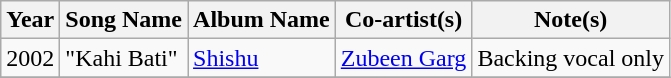<table class="wikitable sortable">
<tr>
<th>Year</th>
<th>Song Name</th>
<th>Album Name</th>
<th>Co-artist(s)</th>
<th>Note(s)</th>
</tr>
<tr>
<td>2002</td>
<td>"Kahi Bati"</td>
<td><a href='#'>Shishu</a></td>
<td><a href='#'>Zubeen Garg</a></td>
<td>Backing vocal only</td>
</tr>
<tr>
</tr>
</table>
